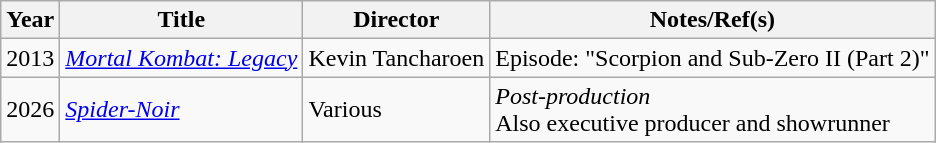<table class="wikitable">
<tr>
<th>Year</th>
<th>Title</th>
<th>Director</th>
<th>Notes/Ref(s)</th>
</tr>
<tr>
<td>2013</td>
<td><em><a href='#'>Mortal Kombat: Legacy</a></em></td>
<td>Kevin Tancharoen</td>
<td>Episode: "Scorpion and Sub-Zero II (Part 2)"</td>
</tr>
<tr>
<td>2026</td>
<td><em><a href='#'>Spider-Noir</a></em></td>
<td>Various</td>
<td><em>Post-production</em><br>Also executive producer and showrunner</td>
</tr>
</table>
